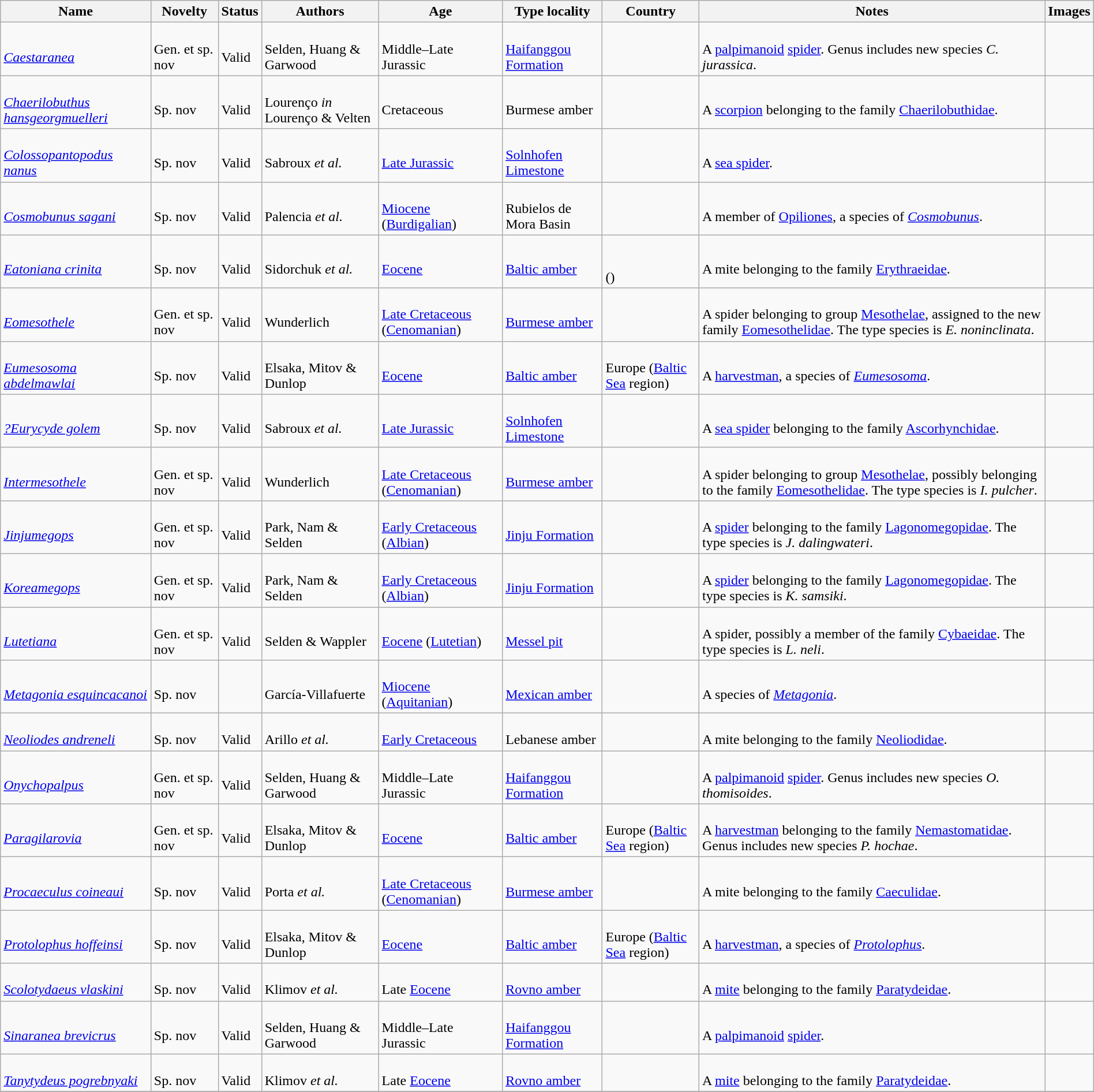<table class="wikitable sortable" align="center" width="100%">
<tr>
<th>Name</th>
<th>Novelty</th>
<th>Status</th>
<th>Authors</th>
<th>Age</th>
<th>Type locality</th>
<th>Country</th>
<th>Notes</th>
<th>Images</th>
</tr>
<tr>
<td><br><em><a href='#'>Caestaranea</a></em></td>
<td><br>Gen. et sp. nov</td>
<td><br>Valid</td>
<td><br>Selden, Huang & Garwood</td>
<td><br>Middle–Late Jurassic</td>
<td><br><a href='#'>Haifanggou Formation</a></td>
<td><br></td>
<td><br>A <a href='#'>palpimanoid</a> <a href='#'>spider</a>. Genus includes new species <em>C. jurassica</em>.</td>
<td></td>
</tr>
<tr>
<td><br><em><a href='#'>Chaerilobuthus hansgeorgmuelleri</a></em></td>
<td><br>Sp. nov</td>
<td><br>Valid</td>
<td><br>Lourenço <em>in</em> Lourenço & Velten</td>
<td><br>Cretaceous</td>
<td><br>Burmese amber</td>
<td><br></td>
<td><br>A <a href='#'>scorpion</a> belonging to the family <a href='#'>Chaerilobuthidae</a>.</td>
<td></td>
</tr>
<tr>
<td><br><em><a href='#'>Colossopantopodus nanus</a></em></td>
<td><br>Sp. nov</td>
<td><br>Valid</td>
<td><br>Sabroux <em>et al.</em></td>
<td><br><a href='#'>Late Jurassic</a></td>
<td><br><a href='#'>Solnhofen Limestone</a></td>
<td><br></td>
<td><br>A <a href='#'>sea spider</a>.</td>
<td></td>
</tr>
<tr>
<td><br><em><a href='#'>Cosmobunus sagani</a></em></td>
<td><br>Sp. nov</td>
<td><br>Valid</td>
<td><br>Palencia <em>et al.</em></td>
<td><br><a href='#'>Miocene</a> (<a href='#'>Burdigalian</a>)</td>
<td><br>Rubielos de Mora Basin</td>
<td><br></td>
<td><br>A member of <a href='#'>Opiliones</a>, a species of <em><a href='#'>Cosmobunus</a></em>.</td>
<td></td>
</tr>
<tr>
<td><br><em><a href='#'>Eatoniana crinita</a></em></td>
<td><br>Sp. nov</td>
<td><br>Valid</td>
<td><br>Sidorchuk <em>et al.</em></td>
<td><br><a href='#'>Eocene</a></td>
<td><br><a href='#'>Baltic amber</a></td>
<td><br><br>()</td>
<td><br>A mite belonging to the family <a href='#'>Erythraeidae</a>.</td>
<td></td>
</tr>
<tr>
<td><br><em><a href='#'>Eomesothele</a></em></td>
<td><br>Gen. et sp. nov</td>
<td><br>Valid</td>
<td><br>Wunderlich</td>
<td><br><a href='#'>Late Cretaceous</a> (<a href='#'>Cenomanian</a>)</td>
<td><br><a href='#'>Burmese amber</a></td>
<td><br></td>
<td><br>A spider belonging to group <a href='#'>Mesothelae</a>, assigned to the new family <a href='#'>Eomesothelidae</a>. The type species is <em>E. noninclinata</em>.</td>
<td></td>
</tr>
<tr>
<td><br><em><a href='#'>Eumesosoma abdelmawlai</a></em></td>
<td><br>Sp. nov</td>
<td><br>Valid</td>
<td><br>Elsaka, Mitov & Dunlop</td>
<td><br><a href='#'>Eocene</a></td>
<td><br><a href='#'>Baltic amber</a></td>
<td><br>Europe (<a href='#'>Baltic Sea</a> region)</td>
<td><br>A <a href='#'>harvestman</a>, a species of <em><a href='#'>Eumesosoma</a></em>.</td>
<td></td>
</tr>
<tr>
<td><br><em><a href='#'>?Eurycyde golem</a></em></td>
<td><br>Sp. nov</td>
<td><br>Valid</td>
<td><br>Sabroux <em>et al.</em></td>
<td><br><a href='#'>Late Jurassic</a></td>
<td><br><a href='#'>Solnhofen Limestone</a></td>
<td><br></td>
<td><br>A <a href='#'>sea spider</a> belonging to the family <a href='#'>Ascorhynchidae</a>.</td>
<td></td>
</tr>
<tr>
<td><br><em><a href='#'>Intermesothele</a></em></td>
<td><br>Gen. et sp. nov</td>
<td><br>Valid</td>
<td><br>Wunderlich</td>
<td><br><a href='#'>Late Cretaceous</a> (<a href='#'>Cenomanian</a>)</td>
<td><br><a href='#'>Burmese amber</a></td>
<td><br></td>
<td><br>A spider belonging to group <a href='#'>Mesothelae</a>, possibly belonging to the family <a href='#'>Eomesothelidae</a>. The type species is <em>I. pulcher</em>.</td>
<td></td>
</tr>
<tr>
<td><br><em><a href='#'>Jinjumegops</a></em></td>
<td><br>Gen. et sp. nov</td>
<td><br>Valid</td>
<td><br>Park, Nam & Selden</td>
<td><br><a href='#'>Early Cretaceous</a> (<a href='#'>Albian</a>)</td>
<td><br><a href='#'>Jinju Formation</a></td>
<td><br></td>
<td><br>A <a href='#'>spider</a> belonging to the family <a href='#'>Lagonomegopidae</a>. The type species is <em>J. dalingwateri</em>.</td>
<td></td>
</tr>
<tr>
<td><br><em><a href='#'>Koreamegops</a></em></td>
<td><br>Gen. et sp. nov</td>
<td><br>Valid</td>
<td><br>Park, Nam & Selden</td>
<td><br><a href='#'>Early Cretaceous</a> (<a href='#'>Albian</a>)</td>
<td><br><a href='#'>Jinju Formation</a></td>
<td><br></td>
<td><br>A <a href='#'>spider</a> belonging to the family <a href='#'>Lagonomegopidae</a>. The type species is <em>K. samsiki</em>.</td>
<td></td>
</tr>
<tr>
<td><br><em><a href='#'>Lutetiana</a></em></td>
<td><br>Gen. et sp. nov</td>
<td><br>Valid</td>
<td><br>Selden & Wappler</td>
<td><br><a href='#'>Eocene</a> (<a href='#'>Lutetian</a>)</td>
<td><br><a href='#'>Messel pit</a></td>
<td><br></td>
<td><br>A spider, possibly a member of the family <a href='#'>Cybaeidae</a>. The type species is <em>L. neli</em>.</td>
<td></td>
</tr>
<tr>
<td><br><em><a href='#'>Metagonia esquincacanoi</a></em></td>
<td><br>Sp. nov</td>
<td></td>
<td><br>García-Villafuerte</td>
<td><br><a href='#'>Miocene</a> (<a href='#'>Aquitanian</a>)</td>
<td><br><a href='#'>Mexican amber</a></td>
<td><br></td>
<td><br>A species of <em><a href='#'>Metagonia</a></em>.</td>
<td></td>
</tr>
<tr>
<td><br><em><a href='#'>Neoliodes andreneli</a></em></td>
<td><br>Sp. nov</td>
<td><br>Valid</td>
<td><br>Arillo <em>et al.</em></td>
<td><br><a href='#'>Early Cretaceous</a></td>
<td><br>Lebanese amber</td>
<td><br></td>
<td><br>A mite belonging to the family <a href='#'>Neoliodidae</a>.</td>
<td></td>
</tr>
<tr>
<td><br><em><a href='#'>Onychopalpus</a></em></td>
<td><br>Gen. et sp. nov</td>
<td><br>Valid</td>
<td><br>Selden, Huang & Garwood</td>
<td><br>Middle–Late Jurassic</td>
<td><br><a href='#'>Haifanggou Formation</a></td>
<td><br></td>
<td><br>A <a href='#'>palpimanoid</a> <a href='#'>spider</a>. Genus includes new species <em>O. thomisoides</em>.</td>
<td></td>
</tr>
<tr>
<td><br><em><a href='#'>Paragilarovia</a></em></td>
<td><br>Gen. et sp. nov</td>
<td><br>Valid</td>
<td><br>Elsaka, Mitov & Dunlop</td>
<td><br><a href='#'>Eocene</a></td>
<td><br><a href='#'>Baltic amber</a></td>
<td><br>Europe (<a href='#'>Baltic Sea</a> region)</td>
<td><br>A <a href='#'>harvestman</a> belonging to the family <a href='#'>Nemastomatidae</a>. Genus includes new species <em>P. hochae</em>.</td>
<td></td>
</tr>
<tr>
<td><br><em><a href='#'>Procaeculus coineaui</a></em></td>
<td><br>Sp. nov</td>
<td><br>Valid</td>
<td><br>Porta <em>et al.</em></td>
<td><br><a href='#'>Late Cretaceous</a> (<a href='#'>Cenomanian</a>)</td>
<td><br><a href='#'>Burmese amber</a></td>
<td><br></td>
<td><br>A mite belonging to the family <a href='#'>Caeculidae</a>.</td>
<td></td>
</tr>
<tr>
<td><br><em><a href='#'>Protolophus hoffeinsi</a></em></td>
<td><br>Sp. nov</td>
<td><br>Valid</td>
<td><br>Elsaka, Mitov & Dunlop</td>
<td><br><a href='#'>Eocene</a></td>
<td><br><a href='#'>Baltic amber</a></td>
<td><br>Europe (<a href='#'>Baltic Sea</a> region)</td>
<td><br>A <a href='#'>harvestman</a>, a species of <em><a href='#'>Protolophus</a></em>.</td>
<td></td>
</tr>
<tr>
<td><br><em><a href='#'>Scolotydaeus vlaskini</a></em></td>
<td><br>Sp. nov</td>
<td><br>Valid</td>
<td><br>Klimov <em>et al.</em></td>
<td><br>Late <a href='#'>Eocene</a></td>
<td><br><a href='#'>Rovno amber</a></td>
<td><br></td>
<td><br>A <a href='#'>mite</a> belonging to the family <a href='#'>Paratydeidae</a>.</td>
<td></td>
</tr>
<tr>
<td><br><em><a href='#'>Sinaranea brevicrus</a></em></td>
<td><br>Sp. nov</td>
<td><br>Valid</td>
<td><br>Selden, Huang & Garwood</td>
<td><br>Middle–Late Jurassic</td>
<td><br><a href='#'>Haifanggou Formation</a></td>
<td><br></td>
<td><br>A <a href='#'>palpimanoid</a> <a href='#'>spider</a>.</td>
<td></td>
</tr>
<tr>
<td><br><em><a href='#'>Tanytydeus pogrebnyaki</a></em></td>
<td><br>Sp. nov</td>
<td><br>Valid</td>
<td><br>Klimov <em>et al.</em></td>
<td><br>Late <a href='#'>Eocene</a></td>
<td><br><a href='#'>Rovno amber</a></td>
<td><br></td>
<td><br>A <a href='#'>mite</a> belonging to the family <a href='#'>Paratydeidae</a>.</td>
<td></td>
</tr>
<tr>
</tr>
</table>
